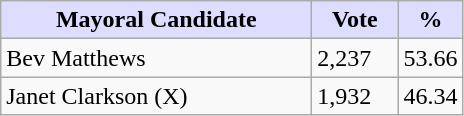<table class="wikitable">
<tr>
<th style="background:#ddf; width:200px;">Mayoral Candidate </th>
<th style="background:#ddf; width:50px;">Vote</th>
<th style="background:#ddf; width:30px;">%</th>
</tr>
<tr>
<td>Bev Matthews</td>
<td>2,237</td>
<td>53.66</td>
</tr>
<tr>
<td>Janet Clarkson (X)</td>
<td>1,932</td>
<td>46.34</td>
</tr>
</table>
